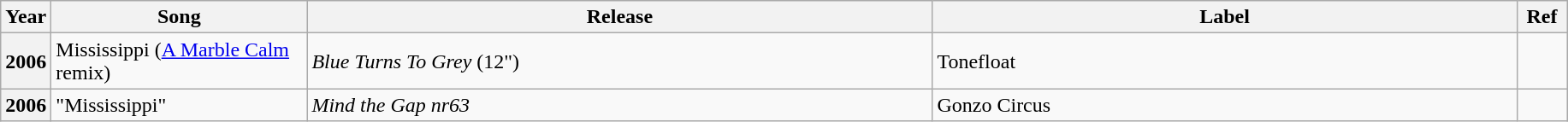<table class="wikitable plainrowheaders" style="text-align:left;">
<tr>
<th scope="col">Year</th>
<th scope="col" style="width:12em;">Song</th>
<th scope="col" style="width:30em;">Release</th>
<th scope="col" style="width:28em;">Label</th>
<th scope="col" style="width:2em;">Ref</th>
</tr>
<tr>
<th scope="row">2006</th>
<td>Mississippi (<a href='#'>A Marble Calm</a> remix)</td>
<td><em>Blue Turns To Grey</em> (12")</td>
<td>Tonefloat</td>
<td></td>
</tr>
<tr>
<th scope="row">2006</th>
<td>"Mississippi"</td>
<td><em>Mind the Gap nr63</em></td>
<td>Gonzo Circus</td>
<td></td>
</tr>
</table>
